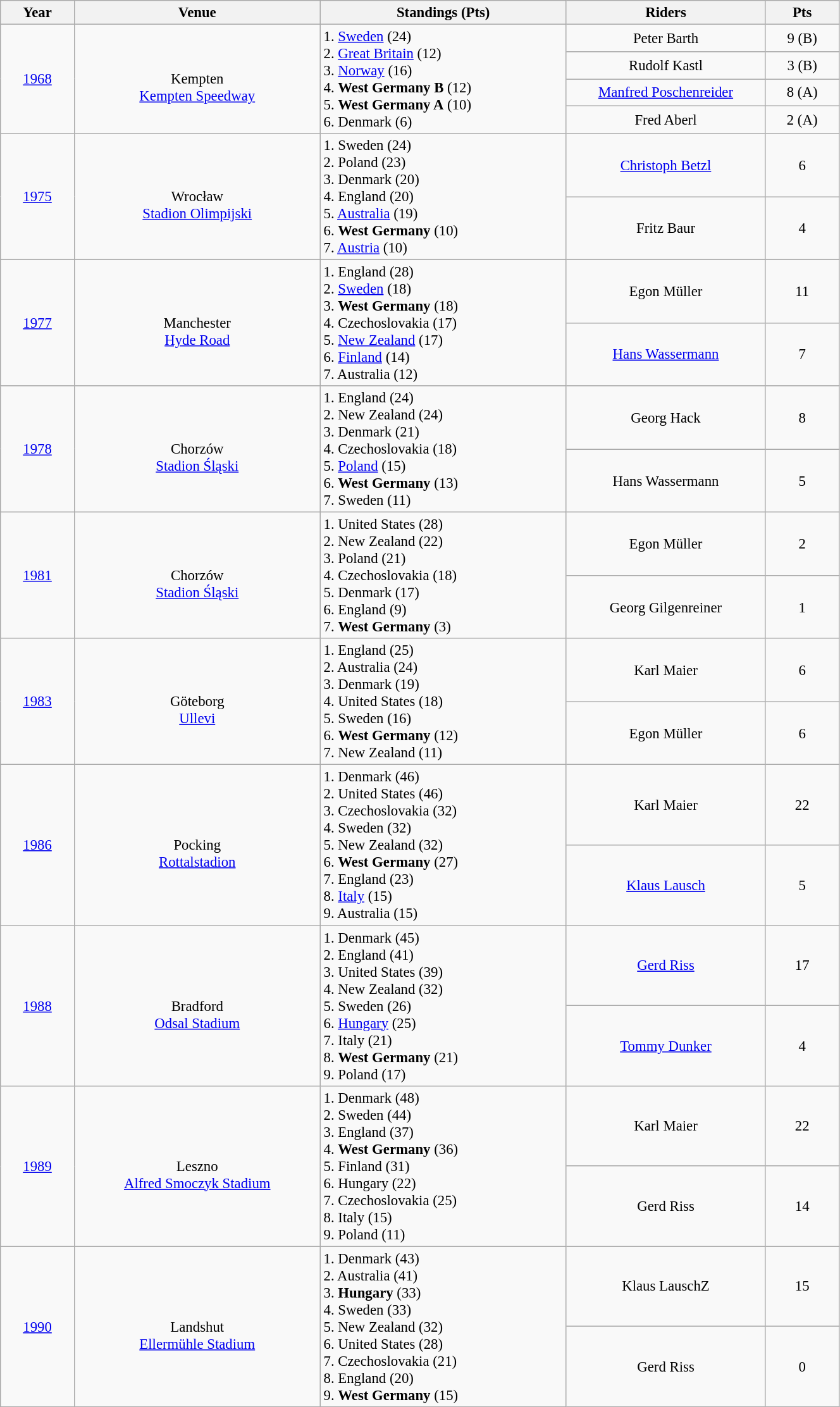<table class="wikitable"   style="font-size: 95%; width: 70%; text-align: center;">
<tr>
<th width=40>Year</th>
<th width=150>Venue</th>
<th width=150>Standings (Pts)</th>
<th width=120>Riders</th>
<th width=40>Pts</th>
</tr>
<tr>
<td rowspan="4"><a href='#'>1968</a></td>
<td rowspan="4"><br>Kempten<br> <a href='#'>Kempten Speedway</a></td>
<td rowspan="4" style="text-align: left;">1.  <a href='#'>Sweden</a> (24)<br>2.  <a href='#'>Great Britain</a> (12)<br>3.  <a href='#'>Norway</a> (16)<br> 4.  <strong>West Germany B</strong> (12)<br>5. <strong>West Germany A</strong> (10)<br>6.  Denmark (6)</td>
<td>Peter Barth</td>
<td>9 (B)</td>
</tr>
<tr>
<td>Rudolf Kastl</td>
<td>3 (B)</td>
</tr>
<tr>
<td><a href='#'>Manfred Poschenreider</a></td>
<td>8 (A)</td>
</tr>
<tr>
<td>Fred Aberl</td>
<td>2 (A)</td>
</tr>
<tr>
<td rowspan="2"><a href='#'>1975</a></td>
<td rowspan="2"><br>Wrocław<br><a href='#'>Stadion Olimpijski</a></td>
<td rowspan="2" style="text-align: left;">1.  Sweden (24)<br>2.  Poland (23) <br>3.  Denmark (20)<br>4.  England (20) <br>5.  <a href='#'>Australia</a> (19)<br>6.  <strong>West Germany</strong> (10)<br>7.  <a href='#'>Austria</a> (10)</td>
<td><a href='#'>Christoph Betzl</a></td>
<td>6</td>
</tr>
<tr>
<td>Fritz Baur</td>
<td>4</td>
</tr>
<tr>
<td rowspan="2"><a href='#'>1977</a></td>
<td rowspan="2"><br>Manchester<br> <a href='#'>Hyde Road</a></td>
<td rowspan="2" style="text-align: left;">1.  England (28)<br>2.  <a href='#'>Sweden</a> (18)<br>3.  <strong>West Germany</strong> (18)<br>4. Czechoslovakia (17)<br>5.  <a href='#'>New Zealand</a> (17)<br>6.  <a href='#'>Finland</a> (14)<br>7. Australia (12)</td>
<td>Egon Müller</td>
<td>11</td>
</tr>
<tr>
<td><a href='#'>Hans Wassermann</a></td>
<td>7</td>
</tr>
<tr>
<td rowspan="2"><a href='#'>1978</a></td>
<td rowspan="2"><br>Chorzów<br><a href='#'>Stadion Śląski</a></td>
<td rowspan="2" style="text-align: left;">1.  England (24)<br>2.  New Zealand (24)<br>3.  Denmark (21)<br>4.  Czechoslovakia (18)<br>5.  <a href='#'>Poland</a> (15)<br>6.  <strong>West Germany</strong> (13)<br>7.  Sweden (11)</td>
<td>Georg Hack</td>
<td>8</td>
</tr>
<tr>
<td>Hans Wassermann</td>
<td>5</td>
</tr>
<tr>
<td rowspan="2"><a href='#'>1981</a></td>
<td rowspan="2"><br>Chorzów<br><a href='#'>Stadion Śląski</a></td>
<td rowspan="2" style="text-align: left;">1.  United States (28) <br>2.  New Zealand (22)<br>3.  Poland (21)<br>4.  Czechoslovakia (18)<br>5.  Denmark (17)<br>6.  England (9)<br>7.  <strong>West Germany</strong> (3)</td>
<td>Egon Müller</td>
<td>2</td>
</tr>
<tr>
<td>Georg Gilgenreiner</td>
<td>1</td>
</tr>
<tr>
<td rowspan="2"><a href='#'>1983</a></td>
<td rowspan="2"><br>Göteborg<br><a href='#'>Ullevi</a></td>
<td rowspan="2" style="text-align: left;">1.  England (25)<br>2.  Australia (24) <br>3.  Denmark (19)<br>4.  United States (18)<br>5.  Sweden (16)<br>6.  <strong>West Germany</strong> (12)<br>7.  New Zealand (11)</td>
<td>Karl Maier</td>
<td>6</td>
</tr>
<tr>
<td>Egon Müller</td>
<td>6</td>
</tr>
<tr>
<td rowspan="2"><a href='#'>1986</a></td>
<td rowspan="2"><br>Pocking<br><a href='#'>Rottalstadion</a></td>
<td rowspan="2" style="text-align: left;">1.  Denmark (46)<br>2.  United States (46)<br>3.  Czechoslovakia (32)<br>4.  Sweden (32)<br>5.  New Zealand (32)<br>6.  <strong>West Germany</strong> (27)<br>7.  England (23)<br>8.  <a href='#'>Italy</a> (15)<br>9.  Australia (15)</td>
<td>Karl Maier</td>
<td>22</td>
</tr>
<tr>
<td><a href='#'>Klaus Lausch</a></td>
<td>5</td>
</tr>
<tr>
<td rowspan="2"><a href='#'>1988</a></td>
<td rowspan="2"><br>Bradford<br><a href='#'>Odsal Stadium</a></td>
<td rowspan="2" style="text-align: left;">1.  Denmark (45)<br>2.  England (41) <br>3.  United States (39)<br>4.  New Zealand (32) <br>5.  Sweden (26)<br>6.  <a href='#'>Hungary</a> (25)<br>7.  Italy (21)<br>8.  <strong>West Germany</strong> (21)<br>9.  Poland (17)</td>
<td><a href='#'>Gerd Riss</a></td>
<td>17</td>
</tr>
<tr>
<td><a href='#'>Tommy Dunker</a></td>
<td>4</td>
</tr>
<tr>
<td rowspan="2"><a href='#'>1989</a></td>
<td rowspan="2"><br>Leszno<br><a href='#'>Alfred Smoczyk Stadium</a></td>
<td rowspan="2" style="text-align: left;">1.  Denmark (48)<br>2.  Sweden (44) <br>3.  England (37)<br>4.  <strong>West Germany</strong> (36) <br>5.  Finland (31)<br>6.  Hungary (22)<br>7.  Czechoslovakia (25)<br>8.  Italy (15)<br>9.  Poland (11)</td>
<td>Karl Maier</td>
<td>22</td>
</tr>
<tr>
<td>Gerd Riss</td>
<td>14</td>
</tr>
<tr>
<td rowspan="2"><a href='#'>1990</a></td>
<td rowspan="2"><br>Landshut<br><a href='#'>Ellermühle Stadium</a></td>
<td rowspan="2" style="text-align: left;">1.  Denmark (43)<br>2.  Australia (41) <br>3.  <strong>Hungary</strong> (33)<br>4.  Sweden (33)<br>5.  New Zealand (32)<br>6.  United States (28)<br>7.  Czechoslovakia (21)<br>8.  England (20)<br> 9.  <strong>West Germany</strong> (15)</td>
<td>Klaus LauschZ</td>
<td>15</td>
</tr>
<tr>
<td>Gerd Riss</td>
<td>0</td>
</tr>
</table>
